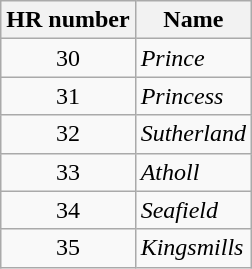<table class="wikitable">
<tr>
<th>HR number</th>
<th>Name</th>
</tr>
<tr>
<td style="text-align: center;">30</td>
<td><em>Prince</em></td>
</tr>
<tr>
<td style="text-align: center;">31</td>
<td><em>Princess</em></td>
</tr>
<tr>
<td style="text-align: center;">32</td>
<td><em>Sutherland</em></td>
</tr>
<tr>
<td style="text-align: center;">33</td>
<td><em>Atholl</em></td>
</tr>
<tr>
<td style="text-align: center;">34</td>
<td><em>Seafield</em></td>
</tr>
<tr>
<td style="text-align: center;">35</td>
<td><em>Kingsmills</em></td>
</tr>
</table>
